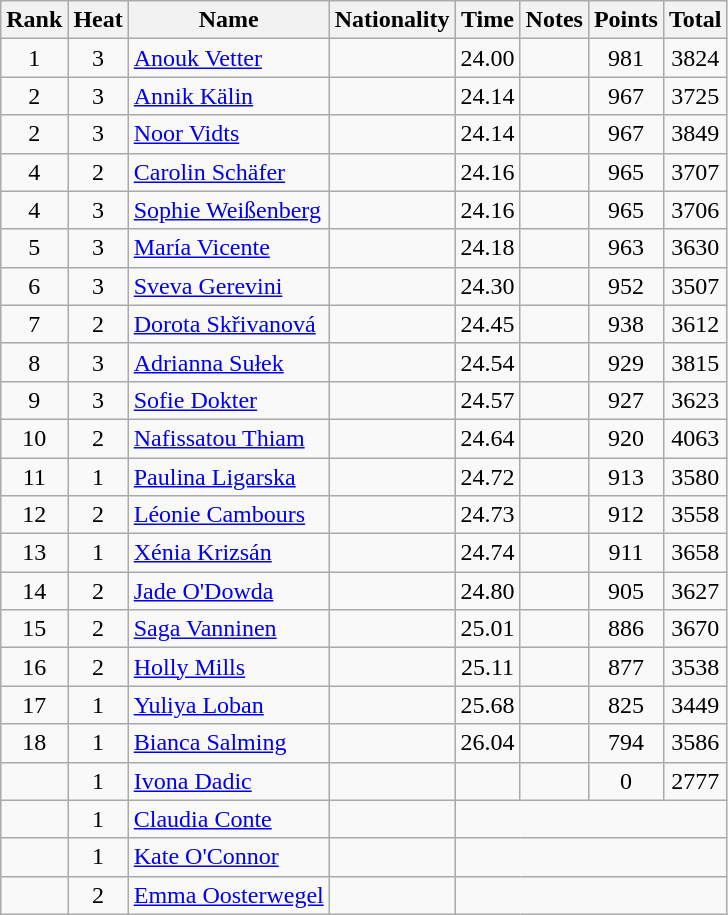<table class="wikitable sortable" style="text-align:center">
<tr>
<th>Rank</th>
<th>Heat</th>
<th>Name</th>
<th>Nationality</th>
<th>Time</th>
<th>Notes</th>
<th>Points</th>
<th>Total</th>
</tr>
<tr>
<td>1</td>
<td>3</td>
<td align=left><a href='#'>Anouk Vetter</a></td>
<td align=left></td>
<td>24.00</td>
<td></td>
<td>981</td>
<td>3824</td>
</tr>
<tr>
<td>2</td>
<td>3</td>
<td align=left><a href='#'>Annik Kälin</a></td>
<td align=left></td>
<td>24.14</td>
<td></td>
<td>967</td>
<td>3725</td>
</tr>
<tr>
<td>2</td>
<td>3</td>
<td align=left><a href='#'>Noor Vidts</a></td>
<td align=left></td>
<td>24.14</td>
<td></td>
<td>967</td>
<td>3849</td>
</tr>
<tr>
<td>4</td>
<td>2</td>
<td align=left><a href='#'>Carolin Schäfer</a></td>
<td align=left></td>
<td>24.16</td>
<td></td>
<td>965</td>
<td>3707</td>
</tr>
<tr>
<td>4</td>
<td>3</td>
<td align=left><a href='#'>Sophie Weißenberg</a></td>
<td align=left></td>
<td>24.16</td>
<td></td>
<td>965</td>
<td>3706</td>
</tr>
<tr>
<td>5</td>
<td>3</td>
<td align=left><a href='#'>María Vicente</a></td>
<td align=left></td>
<td>24.18</td>
<td></td>
<td>963</td>
<td>3630</td>
</tr>
<tr>
<td>6</td>
<td>3</td>
<td align=left><a href='#'>Sveva Gerevini</a></td>
<td align=left></td>
<td>24.30</td>
<td></td>
<td>952</td>
<td>3507</td>
</tr>
<tr>
<td>7</td>
<td>2</td>
<td align=left><a href='#'>Dorota Skřivanová</a></td>
<td align=left></td>
<td>24.45</td>
<td></td>
<td>938</td>
<td>3612</td>
</tr>
<tr>
<td>8</td>
<td>3</td>
<td align=left><a href='#'>Adrianna Sułek</a></td>
<td align=left></td>
<td>24.54</td>
<td></td>
<td>929</td>
<td>3815</td>
</tr>
<tr>
<td>9</td>
<td>3</td>
<td align=left><a href='#'>Sofie Dokter</a></td>
<td align=left></td>
<td>24.57</td>
<td></td>
<td>927</td>
<td>3623</td>
</tr>
<tr>
<td>10</td>
<td>2</td>
<td align=left><a href='#'>Nafissatou Thiam</a></td>
<td align=left></td>
<td>24.64</td>
<td></td>
<td>920</td>
<td>4063</td>
</tr>
<tr>
<td>11</td>
<td>1</td>
<td align=left><a href='#'>Paulina Ligarska</a></td>
<td align=left></td>
<td>24.72</td>
<td></td>
<td>913</td>
<td>3580</td>
</tr>
<tr>
<td>12</td>
<td>2</td>
<td align=left><a href='#'>Léonie Cambours</a></td>
<td align=left></td>
<td>24.73</td>
<td></td>
<td>912</td>
<td>3558</td>
</tr>
<tr>
<td>13</td>
<td>1</td>
<td align=left><a href='#'>Xénia Krizsán</a></td>
<td align=left></td>
<td>24.74</td>
<td></td>
<td>911</td>
<td>3658</td>
</tr>
<tr>
<td>14</td>
<td>2</td>
<td align=left><a href='#'>Jade O'Dowda</a></td>
<td align=left></td>
<td>24.80</td>
<td></td>
<td>905</td>
<td>3627</td>
</tr>
<tr>
<td>15</td>
<td>2</td>
<td align=left><a href='#'>Saga Vanninen</a></td>
<td align=left></td>
<td>25.01</td>
<td></td>
<td>886</td>
<td>3670</td>
</tr>
<tr>
<td>16</td>
<td>2</td>
<td align=left><a href='#'>Holly Mills</a></td>
<td align=left></td>
<td>25.11</td>
<td></td>
<td>877</td>
<td>3538</td>
</tr>
<tr>
<td>17</td>
<td>1</td>
<td align=left><a href='#'>Yuliya Loban</a></td>
<td align=left></td>
<td>25.68</td>
<td></td>
<td>825</td>
<td>3449</td>
</tr>
<tr>
<td>18</td>
<td>1</td>
<td align=left><a href='#'>Bianca Salming</a></td>
<td align=left></td>
<td>26.04</td>
<td></td>
<td>794</td>
<td>3586</td>
</tr>
<tr>
<td></td>
<td>1</td>
<td align=left><a href='#'>Ivona Dadic</a></td>
<td align=left></td>
<td></td>
<td></td>
<td>0</td>
<td>2777</td>
</tr>
<tr>
<td></td>
<td>1</td>
<td align=left><a href='#'>Claudia Conte</a></td>
<td align=left></td>
<td colspan=4></td>
</tr>
<tr>
<td></td>
<td>1</td>
<td align=left><a href='#'>Kate O'Connor</a></td>
<td align=left></td>
<td colspan=4></td>
</tr>
<tr>
<td></td>
<td>2</td>
<td align=left><a href='#'>Emma Oosterwegel</a></td>
<td align=left></td>
<td colspan=4></td>
</tr>
</table>
